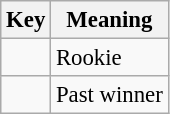<table class="wikitable" style="font-size: 95%;">
<tr>
<th>Key</th>
<th>Meaning</th>
</tr>
<tr>
<td align="center"><strong></strong></td>
<td>Rookie</td>
</tr>
<tr>
<td align="center"><strong></strong></td>
<td>Past winner</td>
</tr>
</table>
